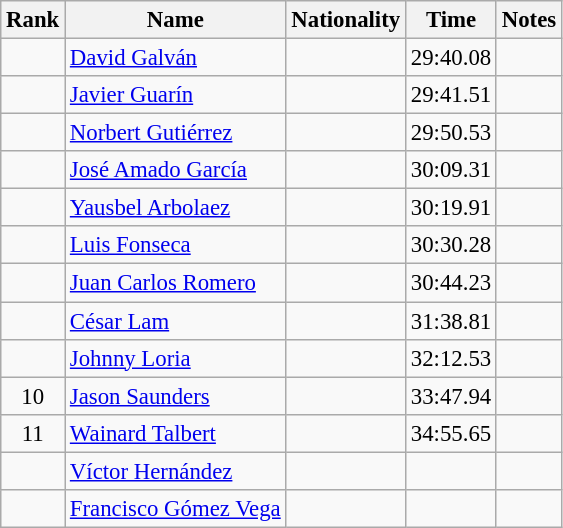<table class="wikitable sortable" style="text-align:center;font-size:95%">
<tr>
<th>Rank</th>
<th>Name</th>
<th>Nationality</th>
<th>Time</th>
<th>Notes</th>
</tr>
<tr>
<td></td>
<td align=left><a href='#'>David Galván</a></td>
<td align=left></td>
<td>29:40.08</td>
<td></td>
</tr>
<tr>
<td></td>
<td align=left><a href='#'>Javier Guarín</a></td>
<td align=left></td>
<td>29:41.51</td>
<td></td>
</tr>
<tr>
<td></td>
<td align=left><a href='#'>Norbert Gutiérrez</a></td>
<td align=left></td>
<td>29:50.53</td>
<td></td>
</tr>
<tr>
<td></td>
<td align=left><a href='#'>José Amado García</a></td>
<td align=left></td>
<td>30:09.31</td>
<td></td>
</tr>
<tr>
<td></td>
<td align=left><a href='#'>Yausbel Arbolaez</a></td>
<td align=left></td>
<td>30:19.91</td>
<td></td>
</tr>
<tr>
<td></td>
<td align=left><a href='#'>Luis Fonseca</a></td>
<td align=left></td>
<td>30:30.28</td>
<td></td>
</tr>
<tr>
<td></td>
<td align=left><a href='#'>Juan Carlos Romero</a></td>
<td align=left></td>
<td>30:44.23</td>
<td></td>
</tr>
<tr>
<td></td>
<td align=left><a href='#'>César Lam</a></td>
<td align=left></td>
<td>31:38.81</td>
<td></td>
</tr>
<tr>
<td></td>
<td align=left><a href='#'>Johnny Loria</a></td>
<td align=left></td>
<td>32:12.53</td>
<td></td>
</tr>
<tr>
<td>10</td>
<td align=left><a href='#'>Jason Saunders</a></td>
<td align=left></td>
<td>33:47.94</td>
<td></td>
</tr>
<tr>
<td>11</td>
<td align=left><a href='#'>Wainard Talbert</a></td>
<td align=left></td>
<td>34:55.65</td>
<td></td>
</tr>
<tr>
<td></td>
<td align=left><a href='#'>Víctor Hernández</a></td>
<td align=left></td>
<td></td>
<td></td>
</tr>
<tr>
<td></td>
<td align=left><a href='#'>Francisco Gómez Vega</a></td>
<td align=left></td>
<td></td>
<td></td>
</tr>
</table>
